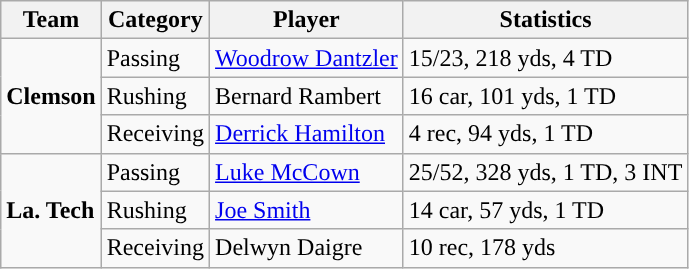<table class="wikitable">
<tr>
<th>Team</th>
<th>Category</th>
<th>Player</th>
<th>Statistics</th>
</tr>
<tr>
<td rowspan=3><strong>Clemson</strong></td>
<td>Passing</td>
<td><a href='#'>Woodrow Dantzler</a></td>
<td>15/23, 218 yds, 4 TD</td>
</tr>
<tr>
<td>Rushing</td>
<td>Bernard Rambert</td>
<td>16 car, 101 yds, 1 TD</td>
</tr>
<tr>
<td>Receiving</td>
<td><a href='#'>Derrick Hamilton</a></td>
<td>4 rec, 94 yds, 1 TD</td>
</tr>
<tr>
<td rowspan=3><strong>La. Tech</strong></td>
<td>Passing</td>
<td><a href='#'>Luke McCown</a></td>
<td>25/52, 328 yds, 1 TD, 3 INT</td>
</tr>
<tr>
<td>Rushing</td>
<td><a href='#'>Joe Smith</a></td>
<td>14 car, 57 yds, 1 TD</td>
</tr>
<tr>
<td>Receiving</td>
<td>Delwyn Daigre</td>
<td>10 rec, 178 yds</td>
</tr>
</table>
